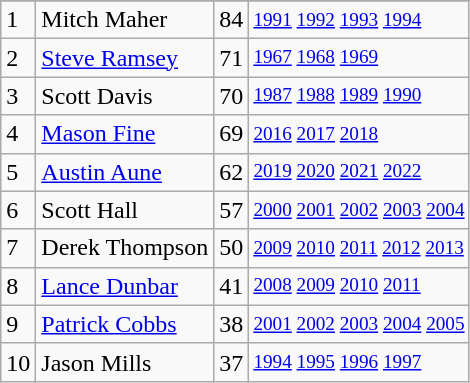<table class="wikitable">
<tr>
</tr>
<tr>
<td>1</td>
<td>Mitch Maher</td>
<td><abbr>84</abbr></td>
<td style="font-size:80%;"><a href='#'>1991</a> <a href='#'>1992</a> <a href='#'>1993</a> <a href='#'>1994</a></td>
</tr>
<tr>
<td>2</td>
<td><a href='#'>Steve Ramsey</a></td>
<td><abbr>71</abbr></td>
<td style="font-size:80%;"><a href='#'>1967</a> <a href='#'>1968</a> <a href='#'>1969</a></td>
</tr>
<tr>
<td>3</td>
<td>Scott Davis</td>
<td><abbr>70</abbr></td>
<td style="font-size:80%;"><a href='#'>1987</a> <a href='#'>1988</a> <a href='#'>1989</a> <a href='#'>1990</a></td>
</tr>
<tr>
<td>4</td>
<td><a href='#'>Mason Fine</a></td>
<td><abbr>69</abbr></td>
<td style="font-size:80%;"><a href='#'>2016</a> <a href='#'>2017</a> <a href='#'>2018</a></td>
</tr>
<tr>
<td>5</td>
<td><a href='#'>Austin Aune</a></td>
<td><abbr>62</abbr></td>
<td style="font-size:80%;"><a href='#'>2019</a> <a href='#'>2020</a> <a href='#'>2021</a> <a href='#'>2022</a></td>
</tr>
<tr>
<td>6</td>
<td>Scott Hall</td>
<td><abbr>57</abbr></td>
<td style="font-size:80%;"><a href='#'>2000</a> <a href='#'>2001</a> <a href='#'>2002</a> <a href='#'>2003</a> <a href='#'>2004</a></td>
</tr>
<tr>
<td>7</td>
<td>Derek Thompson</td>
<td><abbr>50</abbr></td>
<td style="font-size:80%;"><a href='#'>2009</a> <a href='#'>2010</a> <a href='#'>2011</a> <a href='#'>2012</a> <a href='#'>2013</a></td>
</tr>
<tr>
<td>8</td>
<td><a href='#'>Lance Dunbar</a></td>
<td><abbr>41</abbr></td>
<td style="font-size:80%;"><a href='#'>2008</a> <a href='#'>2009</a> <a href='#'>2010</a> <a href='#'>2011</a></td>
</tr>
<tr>
<td>9</td>
<td><a href='#'>Patrick Cobbs</a></td>
<td><abbr>38</abbr></td>
<td style="font-size:80%;"><a href='#'>2001</a> <a href='#'>2002</a> <a href='#'>2003</a> <a href='#'>2004</a> <a href='#'>2005</a></td>
</tr>
<tr>
<td>10</td>
<td>Jason Mills</td>
<td><abbr>37</abbr></td>
<td style="font-size:80%;"><a href='#'>1994</a> <a href='#'>1995</a> <a href='#'>1996</a> <a href='#'>1997</a></td>
</tr>
</table>
